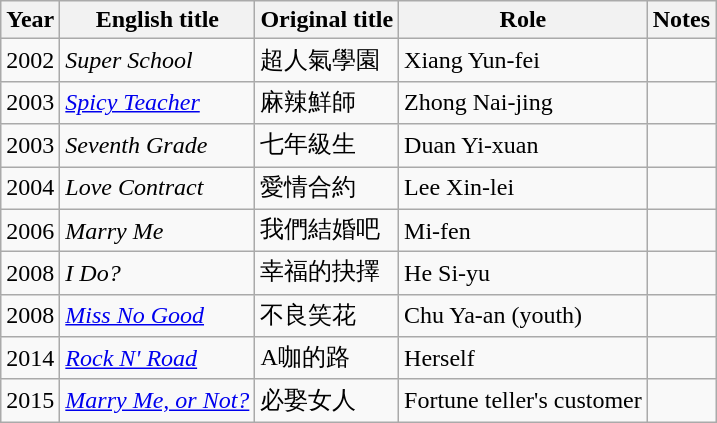<table class="wikitable sortable">
<tr>
<th>Year</th>
<th>English title</th>
<th>Original title</th>
<th>Role</th>
<th class="unsortable">Notes</th>
</tr>
<tr>
<td>2002</td>
<td><em>Super School</em></td>
<td>超人氣學園</td>
<td>Xiang Yun-fei</td>
<td></td>
</tr>
<tr>
<td>2003</td>
<td><em><a href='#'>Spicy Teacher</a></em></td>
<td>麻辣鮮師</td>
<td>Zhong Nai-jing</td>
<td></td>
</tr>
<tr>
<td>2003</td>
<td><em>Seventh Grade</em></td>
<td>七年級生</td>
<td>Duan Yi-xuan</td>
<td></td>
</tr>
<tr>
<td>2004</td>
<td><em>Love Contract</em></td>
<td>愛情合約</td>
<td>Lee Xin-lei</td>
<td></td>
</tr>
<tr>
<td>2006</td>
<td><em>Marry Me</em></td>
<td>我們結婚吧</td>
<td>Mi-fen</td>
<td></td>
</tr>
<tr>
<td>2008</td>
<td><em>I Do?</em></td>
<td>幸福的抉擇</td>
<td>He Si-yu</td>
<td></td>
</tr>
<tr>
<td>2008</td>
<td><em><a href='#'>Miss No Good</a></em></td>
<td>不良笑花</td>
<td>Chu Ya-an (youth)</td>
<td></td>
</tr>
<tr>
<td>2014</td>
<td><em><a href='#'>Rock N' Road</a></em></td>
<td>A咖的路</td>
<td>Herself</td>
<td></td>
</tr>
<tr>
<td>2015</td>
<td><em><a href='#'>Marry Me, or Not?</a></em></td>
<td>必娶女人</td>
<td>Fortune teller's customer</td>
<td></td>
</tr>
</table>
